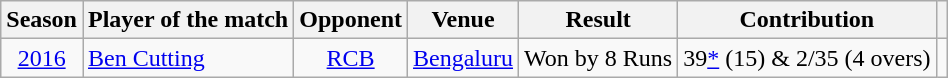<table class="wikitable" style="text-align:center">
<tr>
<th>Season</th>
<th>Player of the match</th>
<th>Opponent</th>
<th>Venue</th>
<th>Result</th>
<th>Contribution</th>
<th></th>
</tr>
<tr>
<td><a href='#'>2016</a></td>
<td align=left><a href='#'>Ben Cutting</a></td>
<td><a href='#'>RCB</a></td>
<td><a href='#'>Bengaluru</a></td>
<td>Won by 8 Runs</td>
<td>39<a href='#'>*</a> (15) & 2/35 (4 overs)</td>
<td></td>
</tr>
</table>
